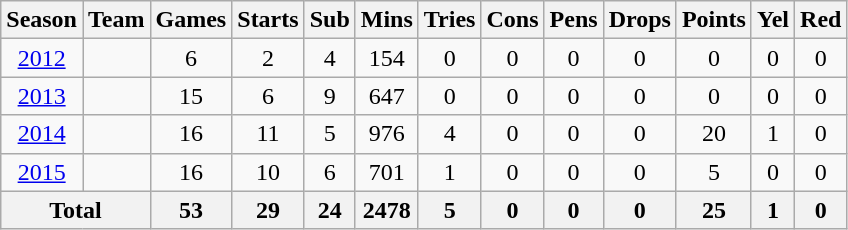<table class="wikitable" style="text-align:center">
<tr>
<th>Season</th>
<th>Team</th>
<th>Games</th>
<th>Starts</th>
<th>Sub</th>
<th>Mins</th>
<th>Tries</th>
<th>Cons</th>
<th>Pens</th>
<th>Drops</th>
<th>Points</th>
<th>Yel</th>
<th>Red</th>
</tr>
<tr>
<td><a href='#'>2012</a></td>
<td></td>
<td>6</td>
<td>2</td>
<td>4</td>
<td>154</td>
<td>0</td>
<td>0</td>
<td>0</td>
<td>0</td>
<td>0</td>
<td>0</td>
<td>0</td>
</tr>
<tr>
<td><a href='#'>2013</a></td>
<td></td>
<td>15</td>
<td>6</td>
<td>9</td>
<td>647</td>
<td>0</td>
<td>0</td>
<td>0</td>
<td>0</td>
<td>0</td>
<td>0</td>
<td>0</td>
</tr>
<tr>
<td><a href='#'>2014</a></td>
<td></td>
<td>16</td>
<td>11</td>
<td>5</td>
<td>976</td>
<td>4</td>
<td>0</td>
<td>0</td>
<td>0</td>
<td>20</td>
<td>1</td>
<td>0</td>
</tr>
<tr>
<td><a href='#'>2015</a></td>
<td></td>
<td>16</td>
<td>10</td>
<td>6</td>
<td>701</td>
<td>1</td>
<td>0</td>
<td>0</td>
<td>0</td>
<td>5</td>
<td>0</td>
<td>0</td>
</tr>
<tr>
<th colspan="2">Total</th>
<th>53</th>
<th>29</th>
<th>24</th>
<th>2478</th>
<th>5</th>
<th>0</th>
<th>0</th>
<th>0</th>
<th>25</th>
<th>1</th>
<th>0</th>
</tr>
</table>
